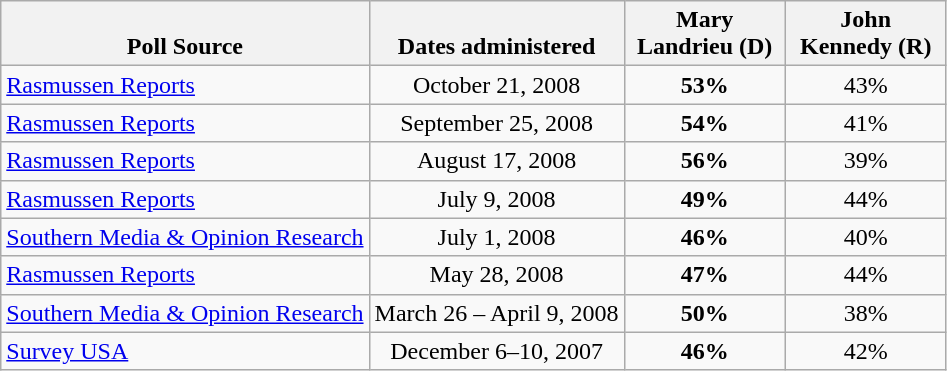<table class="wikitable" style="text-align:center">
<tr valign=bottom>
<th>Poll Source</th>
<th>Dates administered</th>
<th style="width:100px;">Mary<br>Landrieu (D)</th>
<th style="width:100px;">John<br>Kennedy (R)</th>
</tr>
<tr>
<td align=left><a href='#'>Rasmussen Reports</a></td>
<td>October 21, 2008</td>
<td><strong>53%</strong></td>
<td>43%</td>
</tr>
<tr>
<td align=left><a href='#'>Rasmussen Reports</a></td>
<td>September 25, 2008</td>
<td><strong>54%</strong></td>
<td>41%</td>
</tr>
<tr>
<td align=left><a href='#'>Rasmussen Reports</a></td>
<td>August 17, 2008</td>
<td><strong>56%</strong></td>
<td>39%</td>
</tr>
<tr>
<td align=left><a href='#'>Rasmussen Reports</a></td>
<td>July 9, 2008</td>
<td><strong>49%</strong></td>
<td>44%</td>
</tr>
<tr>
<td align=left><a href='#'>Southern Media & Opinion Research</a></td>
<td>July 1, 2008</td>
<td><strong>46%</strong></td>
<td>40%</td>
</tr>
<tr>
<td align=left><a href='#'>Rasmussen Reports</a></td>
<td>May 28, 2008</td>
<td><strong>47%</strong></td>
<td>44%</td>
</tr>
<tr>
<td align=left><a href='#'>Southern Media & Opinion Research</a></td>
<td>March 26 – April 9, 2008</td>
<td><strong>50%</strong></td>
<td>38%</td>
</tr>
<tr>
<td align=left><a href='#'>Survey USA</a></td>
<td>December 6–10, 2007</td>
<td><strong>46%</strong></td>
<td>42%</td>
</tr>
</table>
